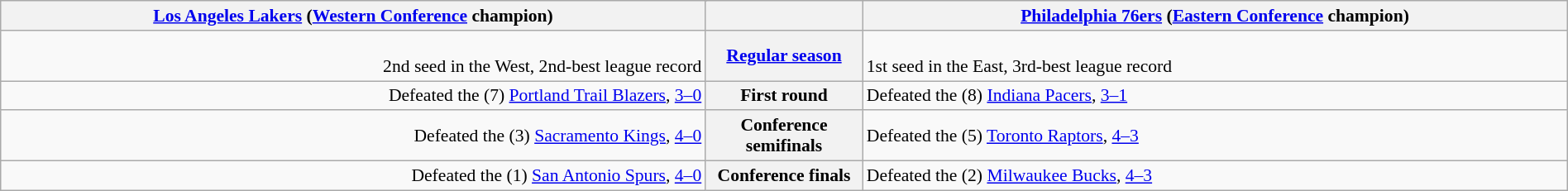<table style="width:100%; font-size:90%" class="wikitable">
<tr valign=top>
<th colspan="2" style="width:45%;"><a href='#'>Los Angeles Lakers</a> (<a href='#'>Western Conference</a> champion)</th>
<th></th>
<th colspan="2" style="width:45%;"><a href='#'>Philadelphia 76ers</a> (<a href='#'>Eastern Conference</a> champion)</th>
</tr>
<tr>
<td align=right><br>2nd seed in the West, 2nd-best league record</td>
<th colspan=2><a href='#'>Regular season</a></th>
<td><br>1st seed in the East, 3rd-best league record</td>
</tr>
<tr>
<td align=right>Defeated the (7) <a href='#'>Portland Trail Blazers</a>, <a href='#'>3–0</a></td>
<th colspan=2>First round</th>
<td align=left>Defeated the (8) <a href='#'>Indiana Pacers</a>, <a href='#'>3–1</a></td>
</tr>
<tr>
<td align=right>Defeated the (3) <a href='#'>Sacramento Kings</a>, <a href='#'>4–0</a></td>
<th colspan=2>Conference semifinals</th>
<td align=left>Defeated the (5) <a href='#'>Toronto Raptors</a>, <a href='#'>4–3</a></td>
</tr>
<tr>
<td align=right>Defeated the (1) <a href='#'>San Antonio Spurs</a>, <a href='#'>4–0</a></td>
<th colspan=2>Conference finals</th>
<td align=left>Defeated the (2) <a href='#'>Milwaukee Bucks</a>, <a href='#'>4–3</a></td>
</tr>
</table>
